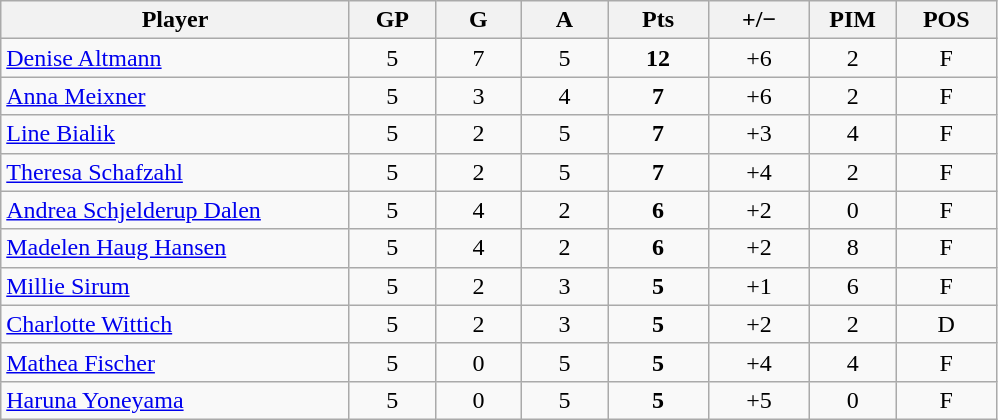<table class="wikitable sortable" style="text-align:center;">
<tr>
<th style="width:225px;">Player</th>
<th style="width:50px;">GP</th>
<th style="width:50px;">G</th>
<th style="width:50px;">A</th>
<th style="width:60px;">Pts</th>
<th style="width:60px;">+/−</th>
<th style="width:50px;">PIM</th>
<th style="width:60px;">POS</th>
</tr>
<tr>
<td style="text-align:left;"> <a href='#'>Denise Altmann</a></td>
<td>5</td>
<td>7</td>
<td>5</td>
<td><strong>12</strong></td>
<td>+6</td>
<td>2</td>
<td>F</td>
</tr>
<tr>
<td style="text-align:left;"> <a href='#'>Anna Meixner</a></td>
<td>5</td>
<td>3</td>
<td>4</td>
<td><strong>7</strong></td>
<td>+6</td>
<td>2</td>
<td>F</td>
</tr>
<tr>
<td style="text-align:left;"> <a href='#'>Line Bialik</a></td>
<td>5</td>
<td>2</td>
<td>5</td>
<td><strong>7</strong></td>
<td>+3</td>
<td>4</td>
<td>F</td>
</tr>
<tr>
<td style="text-align:left;"> <a href='#'>Theresa Schafzahl</a></td>
<td>5</td>
<td>2</td>
<td>5</td>
<td><strong>7</strong></td>
<td>+4</td>
<td>2</td>
<td>F</td>
</tr>
<tr>
<td style="text-align:left;"> <a href='#'>Andrea Schjelderup Dalen</a></td>
<td>5</td>
<td>4</td>
<td>2</td>
<td><strong>6</strong></td>
<td>+2</td>
<td>0</td>
<td>F</td>
</tr>
<tr>
<td style="text-align:left;"> <a href='#'>Madelen Haug Hansen</a></td>
<td>5</td>
<td>4</td>
<td>2</td>
<td><strong>6</strong></td>
<td>+2</td>
<td>8</td>
<td>F</td>
</tr>
<tr>
<td style="text-align:left;"> <a href='#'>Millie Sirum</a></td>
<td>5</td>
<td>2</td>
<td>3</td>
<td><strong>5</strong></td>
<td>+1</td>
<td>6</td>
<td>F</td>
</tr>
<tr>
<td style="text-align:left;"> <a href='#'>Charlotte Wittich</a></td>
<td>5</td>
<td>2</td>
<td>3</td>
<td><strong>5</strong></td>
<td>+2</td>
<td>2</td>
<td>D</td>
</tr>
<tr>
<td style="text-align:left;"> <a href='#'>Mathea Fischer</a></td>
<td>5</td>
<td>0</td>
<td>5</td>
<td><strong>5</strong></td>
<td>+4</td>
<td>4</td>
<td>F</td>
</tr>
<tr>
<td style="text-align:left;"> <a href='#'>Haruna Yoneyama</a></td>
<td>5</td>
<td>0</td>
<td>5</td>
<td><strong>5</strong></td>
<td>+5</td>
<td>0</td>
<td>F</td>
</tr>
</table>
